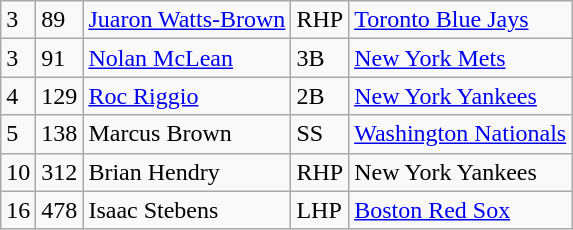<table class="wikitable">
<tr>
<td>3</td>
<td>89</td>
<td><a href='#'>Juaron Watts-Brown</a></td>
<td>RHP</td>
<td><a href='#'>Toronto Blue Jays</a></td>
</tr>
<tr>
<td>3</td>
<td>91</td>
<td><a href='#'>Nolan McLean</a></td>
<td>3B</td>
<td><a href='#'>New York Mets</a></td>
</tr>
<tr>
<td>4</td>
<td>129</td>
<td><a href='#'>Roc Riggio</a></td>
<td>2B</td>
<td><a href='#'>New York Yankees</a></td>
</tr>
<tr>
<td>5</td>
<td>138</td>
<td>Marcus Brown</td>
<td>SS</td>
<td><a href='#'>Washington Nationals</a></td>
</tr>
<tr>
<td>10</td>
<td>312</td>
<td>Brian Hendry</td>
<td>RHP</td>
<td>New York Yankees</td>
</tr>
<tr>
<td>16</td>
<td>478</td>
<td>Isaac Stebens</td>
<td>LHP</td>
<td><a href='#'>Boston Red Sox</a></td>
</tr>
</table>
